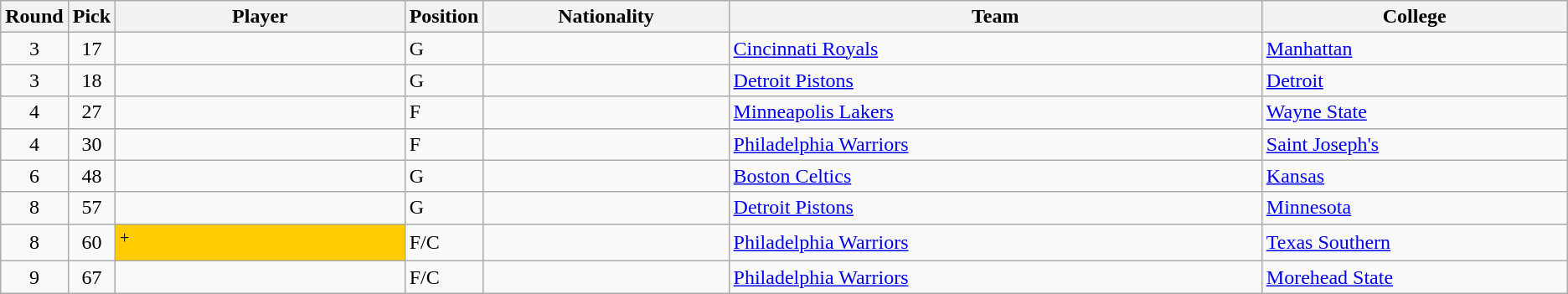<table class="wikitable sortable">
<tr>
<th width="1%">Round</th>
<th width="1%">Pick</th>
<th width="19%">Player</th>
<th width="1%">Position</th>
<th width="16%">Nationality</th>
<th width="35%">Team</th>
<th width="20%">College</th>
</tr>
<tr>
<td align=center>3</td>
<td align=center>17</td>
<td></td>
<td>G</td>
<td></td>
<td><a href='#'>Cincinnati Royals</a></td>
<td><a href='#'>Manhattan</a></td>
</tr>
<tr>
<td align=center>3</td>
<td align=center>18</td>
<td></td>
<td>G</td>
<td></td>
<td><a href='#'>Detroit Pistons</a></td>
<td><a href='#'>Detroit</a></td>
</tr>
<tr>
<td align=center>4</td>
<td align=center>27</td>
<td></td>
<td>F</td>
<td></td>
<td><a href='#'>Minneapolis Lakers</a></td>
<td><a href='#'>Wayne State</a></td>
</tr>
<tr>
<td align=center>4</td>
<td align=center>30</td>
<td></td>
<td>F</td>
<td></td>
<td><a href='#'>Philadelphia Warriors</a></td>
<td><a href='#'>Saint Joseph's</a></td>
</tr>
<tr>
<td align=center>6</td>
<td align=center>48</td>
<td></td>
<td>G</td>
<td></td>
<td><a href='#'>Boston Celtics</a></td>
<td><a href='#'>Kansas</a></td>
</tr>
<tr>
<td align=center>8</td>
<td align=center>57</td>
<td></td>
<td>G</td>
<td></td>
<td><a href='#'>Detroit Pistons</a></td>
<td><a href='#'>Minnesota</a></td>
</tr>
<tr>
<td align=center>8</td>
<td align=center>60</td>
<td bgcolor="#FFCC00"><sup>+</sup></td>
<td>F/C</td>
<td></td>
<td><a href='#'>Philadelphia Warriors</a></td>
<td><a href='#'>Texas Southern</a></td>
</tr>
<tr>
<td align=center>9</td>
<td align=center>67</td>
<td></td>
<td>F/C</td>
<td></td>
<td><a href='#'>Philadelphia Warriors</a></td>
<td><a href='#'>Morehead State</a></td>
</tr>
</table>
